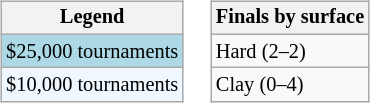<table>
<tr valign=top>
<td><br><table class=wikitable style="font-size:85%">
<tr>
<th>Legend</th>
</tr>
<tr style="background:lightblue;">
<td>$25,000 tournaments</td>
</tr>
<tr style="background:#f0f8ff;">
<td>$10,000 tournaments</td>
</tr>
</table>
</td>
<td><br><table class=wikitable style="font-size:85%">
<tr>
<th>Finals by surface</th>
</tr>
<tr>
<td>Hard (2–2)</td>
</tr>
<tr>
<td>Clay (0–4)</td>
</tr>
</table>
</td>
</tr>
</table>
